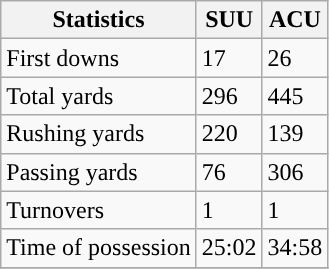<table class="wikitable" style="float: left;">
<tr>
<th>Statistics</th>
<th>SUU</th>
<th>ACU</th>
</tr>
<tr>
<td>First downs</td>
<td>17</td>
<td>26</td>
</tr>
<tr>
<td>Total yards</td>
<td>296</td>
<td>445</td>
</tr>
<tr>
<td>Rushing yards</td>
<td>220</td>
<td>139</td>
</tr>
<tr>
<td>Passing yards</td>
<td>76</td>
<td>306</td>
</tr>
<tr>
<td>Turnovers</td>
<td>1</td>
<td>1</td>
</tr>
<tr>
<td>Time of possession</td>
<td>25:02</td>
<td>34:58</td>
</tr>
<tr>
</tr>
</table>
